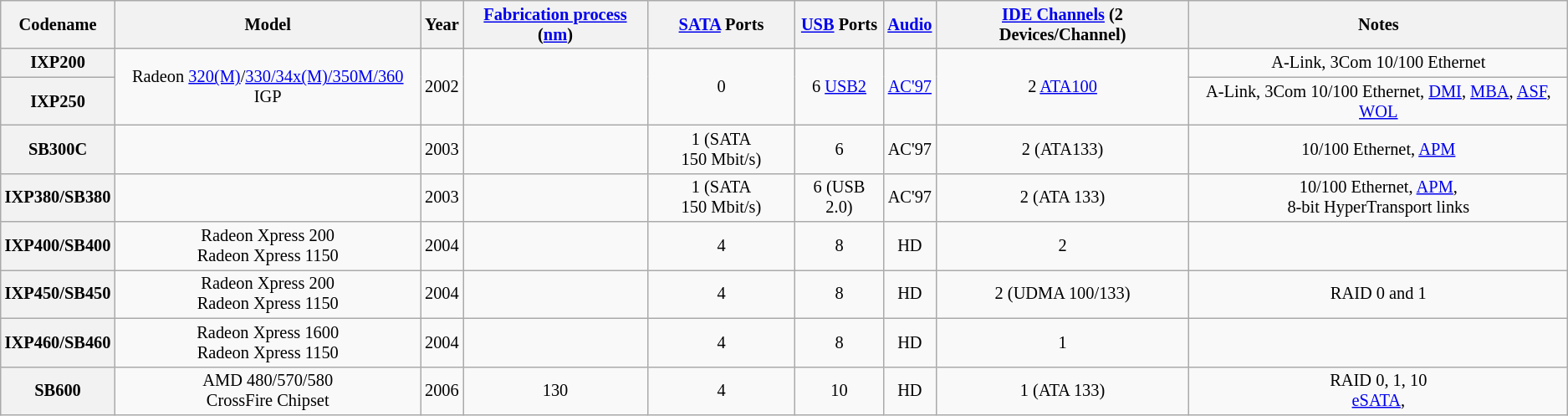<table class="wikitable" style="font-size: 85%; text-align: center; width: auto;">
<tr>
<th>Codename</th>
<th>Model</th>
<th>Year</th>
<th><a href='#'>Fabrication process</a> (<a href='#'>nm</a>)</th>
<th><a href='#'>SATA</a> Ports</th>
<th><a href='#'>USB</a> Ports</th>
<th><a href='#'>Audio</a></th>
<th><a href='#'>IDE Channels</a> (2 Devices/Channel)</th>
<th>Notes</th>
</tr>
<tr>
<th scope="row">IXP200</th>
<td rowspan=2>Radeon <a href='#'>320(M)</a>/<a href='#'>330/34x(M)/350M/360</a> IGP</td>
<td rowspan=2>2002</td>
<td rowspan=2></td>
<td rowspan=2>0</td>
<td rowspan=2>6 <a href='#'>USB2</a></td>
<td rowspan=2><a href='#'>AC'97</a></td>
<td rowspan=2>2 <a href='#'>ATA100</a></td>
<td>A-Link, 3Com 10/100 Ethernet</td>
</tr>
<tr>
<th scope="row">IXP250</th>
<td>A-Link, 3Com 10/100 Ethernet, <a href='#'>DMI</a>, <a href='#'>MBA</a>, <a href='#'>ASF</a>, <a href='#'>WOL</a></td>
</tr>
<tr>
<th style="text-align:center;">SB300C</th>
<td></td>
<td>2003</td>
<td></td>
<td>1 (SATA 150 Mbit/s)</td>
<td>6</td>
<td>AC'97</td>
<td>2 (ATA133)</td>
<td>10/100 Ethernet, <a href='#'>APM</a></td>
</tr>
<tr>
<th style="text-align:center;">IXP380/SB380</th>
<td></td>
<td>2003</td>
<td></td>
<td>1 (SATA 150 Mbit/s)</td>
<td>6 (USB 2.0)</td>
<td>AC'97</td>
<td>2 (ATA 133)</td>
<td>10/100 Ethernet, <a href='#'>APM</a>, <br>8-bit HyperTransport links</td>
</tr>
<tr>
<th style="text-align:center;">IXP400/SB400</th>
<td>Radeon Xpress 200<br>Radeon Xpress 1150</td>
<td>2004</td>
<td></td>
<td>4</td>
<td>8</td>
<td>HD</td>
<td>2</td>
<td></td>
</tr>
<tr>
<th style="text-align:center;">IXP450/SB450</th>
<td>Radeon Xpress 200<br>Radeon Xpress 1150</td>
<td>2004</td>
<td></td>
<td>4</td>
<td>8</td>
<td>HD</td>
<td>2 (UDMA 100/133)</td>
<td>RAID 0 and 1</td>
</tr>
<tr>
<th style="text-align:center;">IXP460/SB460</th>
<td>Radeon Xpress 1600<br>Radeon Xpress 1150</td>
<td>2004</td>
<td></td>
<td>4</td>
<td>8</td>
<td>HD</td>
<td>1</td>
<td></td>
</tr>
<tr>
<th style="text-align:center;">SB600</th>
<td>AMD 480/570/580 <br>CrossFire Chipset</td>
<td>2006</td>
<td>130</td>
<td>4</td>
<td>10</td>
<td>HD</td>
<td>1 (ATA 133)</td>
<td>RAID 0, 1, 10<br><a href='#'>eSATA</a>, </td>
</tr>
</table>
